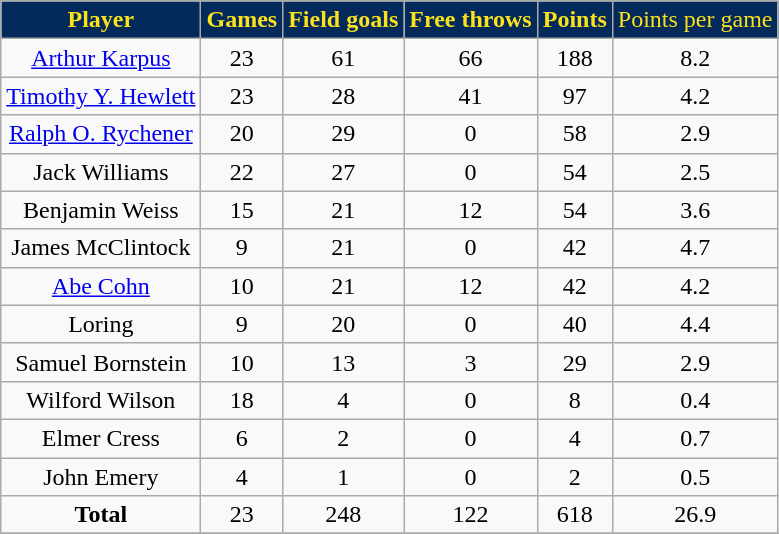<table class="wikitable" width=" ">
<tr align="center"  style="background:#042A5C; color:#FCE21C;">
<td><strong>Player</strong></td>
<td><strong>Games</strong></td>
<td><strong>Field goals</strong></td>
<td><strong>Free throws</strong></td>
<td><strong>Points</strong></td>
<td>Points per game</td>
</tr>
<tr align="center" bgcolor="">
<td><a href='#'>Arthur Karpus</a></td>
<td>23</td>
<td>61</td>
<td>66</td>
<td>188</td>
<td>8.2</td>
</tr>
<tr align="center" bgcolor="">
<td><a href='#'>Timothy Y. Hewlett</a></td>
<td>23</td>
<td>28</td>
<td>41</td>
<td>97</td>
<td>4.2</td>
</tr>
<tr align="center" bgcolor="">
<td><a href='#'>Ralph O. Rychener</a></td>
<td>20</td>
<td>29</td>
<td>0</td>
<td>58</td>
<td>2.9</td>
</tr>
<tr align="center" bgcolor="">
<td>Jack Williams</td>
<td>22</td>
<td>27</td>
<td>0</td>
<td>54</td>
<td>2.5</td>
</tr>
<tr align="center" bgcolor="">
<td>Benjamin Weiss</td>
<td>15</td>
<td>21</td>
<td>12</td>
<td>54</td>
<td>3.6</td>
</tr>
<tr align="center" bgcolor="">
<td>James McClintock</td>
<td>9</td>
<td>21</td>
<td>0</td>
<td>42</td>
<td>4.7</td>
</tr>
<tr align="center" bgcolor="">
<td><a href='#'>Abe Cohn</a></td>
<td>10</td>
<td>21</td>
<td>12</td>
<td>42</td>
<td>4.2</td>
</tr>
<tr align="center" bgcolor="">
<td>Loring</td>
<td>9</td>
<td>20</td>
<td>0</td>
<td>40</td>
<td>4.4</td>
</tr>
<tr align="center" bgcolor="">
<td>Samuel Bornstein</td>
<td>10</td>
<td>13</td>
<td>3</td>
<td>29</td>
<td>2.9</td>
</tr>
<tr align="center" bgcolor="">
<td>Wilford Wilson</td>
<td>18</td>
<td>4</td>
<td>0</td>
<td>8</td>
<td>0.4</td>
</tr>
<tr align="center" bgcolor="">
<td>Elmer Cress</td>
<td>6</td>
<td>2</td>
<td>0</td>
<td>4</td>
<td>0.7</td>
</tr>
<tr align="center" bgcolor="">
<td>John Emery</td>
<td>4</td>
<td>1</td>
<td>0</td>
<td>2</td>
<td>0.5</td>
</tr>
<tr align="center" bgcolor="">
<td><strong>Total</strong></td>
<td>23</td>
<td>248</td>
<td>122</td>
<td>618</td>
<td>26.9</td>
</tr>
<tr align="center" bgcolor="">
</tr>
</table>
